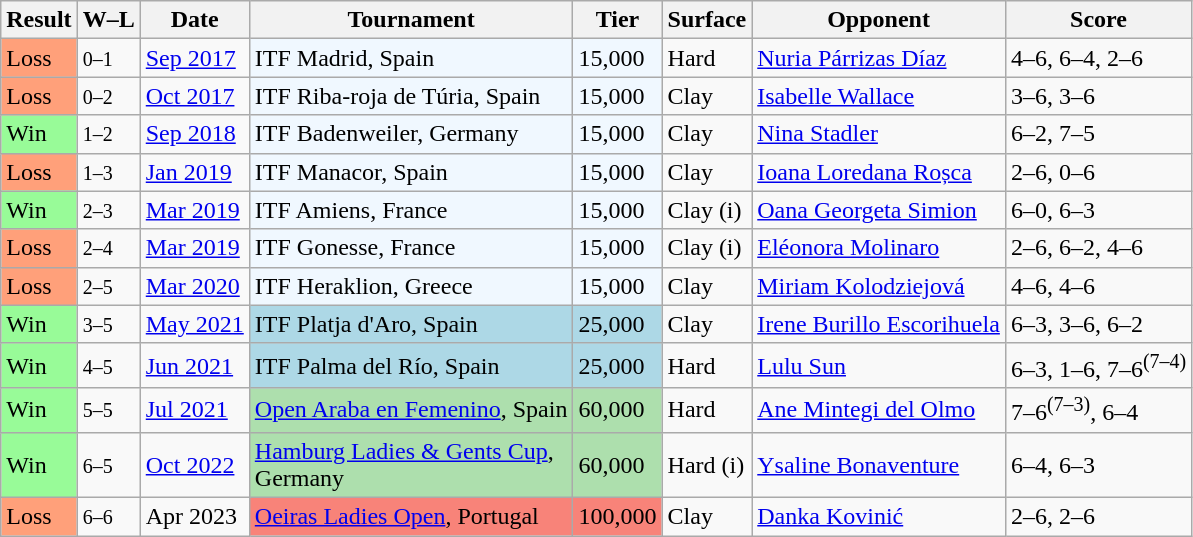<table class="sortable wikitable">
<tr>
<th>Result</th>
<th class="unsortable">W–L</th>
<th>Date</th>
<th>Tournament</th>
<th>Tier</th>
<th>Surface</th>
<th>Opponent</th>
<th class="unsortable">Score</th>
</tr>
<tr>
<td style="background:#ffa07a;">Loss</td>
<td><small>0–1</small></td>
<td><a href='#'>Sep 2017</a></td>
<td style="background:#f0f8ff;">ITF Madrid, Spain</td>
<td style="background:#f0f8ff;">15,000</td>
<td>Hard</td>
<td> <a href='#'>Nuria Párrizas Díaz</a></td>
<td>4–6, 6–4, 2–6</td>
</tr>
<tr>
<td style="background:#ffa07a;">Loss</td>
<td><small>0–2</small></td>
<td><a href='#'>Oct 2017</a></td>
<td style="background:#f0f8ff;">ITF Riba-roja de Túria, Spain</td>
<td style="background:#f0f8ff;">15,000</td>
<td>Clay</td>
<td> <a href='#'>Isabelle Wallace</a></td>
<td>3–6, 3–6</td>
</tr>
<tr>
<td style="background:#98fb98;">Win</td>
<td><small>1–2</small></td>
<td><a href='#'>Sep 2018</a></td>
<td style="background:#f0f8ff;">ITF Badenweiler, Germany</td>
<td style="background:#f0f8ff;">15,000</td>
<td>Clay</td>
<td> <a href='#'>Nina Stadler</a></td>
<td>6–2, 7–5</td>
</tr>
<tr>
<td style="background:#ffa07a;">Loss</td>
<td><small>1–3</small></td>
<td><a href='#'>Jan 2019</a></td>
<td style="background:#f0f8ff;">ITF Manacor, Spain</td>
<td style="background:#f0f8ff;">15,000</td>
<td>Clay</td>
<td> <a href='#'>Ioana Loredana Roșca</a></td>
<td>2–6, 0–6</td>
</tr>
<tr>
<td style="background:#98fb98;">Win</td>
<td><small>2–3</small></td>
<td><a href='#'>Mar 2019</a></td>
<td style="background:#f0f8ff;">ITF Amiens, France</td>
<td style="background:#f0f8ff;">15,000</td>
<td>Clay (i)</td>
<td> <a href='#'>Oana Georgeta Simion</a></td>
<td>6–0, 6–3</td>
</tr>
<tr>
<td style="background:#ffa07a;">Loss</td>
<td><small>2–4</small></td>
<td><a href='#'>Mar 2019</a></td>
<td style="background:#f0f8ff;">ITF Gonesse, France</td>
<td style="background:#f0f8ff;">15,000</td>
<td>Clay (i)</td>
<td> <a href='#'>Eléonora Molinaro</a></td>
<td>2–6, 6–2, 4–6</td>
</tr>
<tr>
<td style="background:#ffa07a;">Loss</td>
<td><small>2–5</small></td>
<td><a href='#'>Mar 2020</a></td>
<td style="background:#f0f8ff;">ITF Heraklion, Greece</td>
<td style="background:#f0f8ff;">15,000</td>
<td>Clay</td>
<td> <a href='#'>Miriam Kolodziejová</a></td>
<td>4–6, 4–6</td>
</tr>
<tr>
<td style="background:#98fb98;">Win</td>
<td><small>3–5</small></td>
<td><a href='#'>May 2021</a></td>
<td bgcolor=lightblue>ITF Platja d'Aro, Spain</td>
<td bgcolor=lightblue>25,000</td>
<td>Clay</td>
<td> <a href='#'>Irene Burillo Escorihuela</a></td>
<td>6–3, 3–6, 6–2</td>
</tr>
<tr>
<td style="background:#98fb98;">Win</td>
<td><small>4–5</small></td>
<td><a href='#'>Jun 2021</a></td>
<td bgcolor=lightblue>ITF Palma del Río, Spain</td>
<td bgcolor=lightblue>25,000</td>
<td>Hard</td>
<td> <a href='#'>Lulu Sun</a></td>
<td>6–3, 1–6, 7–6<sup>(7–4)</sup></td>
</tr>
<tr>
<td style="background:#98fb98;">Win</td>
<td><small>5–5</small></td>
<td><a href='#'>Jul 2021</a></td>
<td bgcolor=#addfad><a href='#'>Open Araba en Femenino</a>, Spain</td>
<td bgcolor=#addfad>60,000</td>
<td>Hard</td>
<td> <a href='#'>Ane Mintegi del Olmo</a></td>
<td>7–6<sup>(7–3)</sup>, 6–4</td>
</tr>
<tr>
<td style="background:#98fb98;">Win</td>
<td><small>6–5</small></td>
<td><a href='#'>Oct 2022</a></td>
<td bgcolor=addfad><a href='#'>Hamburg Ladies & Gents Cup</a>, <br>Germany</td>
<td bgcolor=addfad>60,000</td>
<td>Hard (i)</td>
<td> <a href='#'>Ysaline Bonaventure</a></td>
<td>6–4, 6–3</td>
</tr>
<tr>
<td style="background:#ffa07a;">Loss</td>
<td><small>6–6</small></td>
<td>Apr 2023</td>
<td style="background:#f88379;"><a href='#'>Oeiras Ladies Open</a>, Portugal</td>
<td style="background:#f88379;">100,000</td>
<td>Clay</td>
<td> <a href='#'>Danka Kovinić</a></td>
<td>2–6, 2–6</td>
</tr>
</table>
